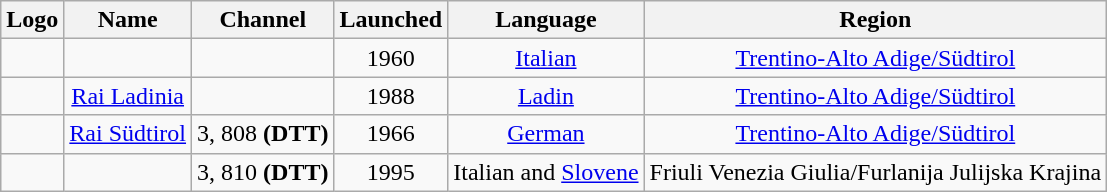<table class="wikitable" style="text-align:center">
<tr>
<th>Logo</th>
<th>Name</th>
<th>Channel</th>
<th>Launched</th>
<th>Language</th>
<th>Region</th>
</tr>
<tr>
<td></td>
<td></td>
<td></td>
<td>1960</td>
<td><a href='#'>Italian</a></td>
<td><a href='#'>Trentino-Alto Adige/Südtirol</a></td>
</tr>
<tr>
<td></td>
<td><a href='#'>Rai Ladinia</a></td>
<td></td>
<td>1988</td>
<td><a href='#'>Ladin</a></td>
<td><a href='#'>Trentino-Alto Adige/Südtirol</a></td>
</tr>
<tr>
<td></td>
<td><a href='#'>Rai Südtirol</a></td>
<td>3, 808 <strong>(DTT)</strong></td>
<td>1966</td>
<td><a href='#'>German</a></td>
<td><a href='#'>Trentino-Alto Adige/Südtirol</a></td>
</tr>
<tr>
<td></td>
<td></td>
<td>3, 810 <strong>(DTT)</strong></td>
<td>1995</td>
<td>Italian and <a href='#'>Slovene</a></td>
<td>Friuli Venezia Giulia/Furlanija Julijska Krajina</td>
</tr>
</table>
